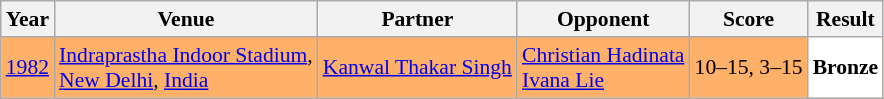<table class="sortable wikitable" style="font-size: 90%;">
<tr>
<th>Year</th>
<th>Venue</th>
<th>Partner</th>
<th>Opponent</th>
<th>Score</th>
<th>Result</th>
</tr>
<tr style="background:#FFB069">
<td align="center"><a href='#'>1982</a></td>
<td align="left"><a href='#'>Indraprastha Indoor Stadium</a>, <br><a href='#'>New Delhi</a>, <a href='#'>India</a></td>
<td align="left"> <a href='#'>Kanwal Thakar Singh</a></td>
<td align="left"> <a href='#'>Christian Hadinata</a> <br>  <a href='#'>Ivana Lie</a></td>
<td align="left">10–15, 3–15</td>
<td style="text-align:left; background:white"> <strong>Bronze</strong></td>
</tr>
</table>
